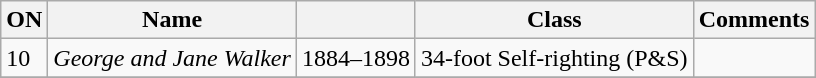<table class="wikitable">
<tr>
<th>ON</th>
<th>Name</th>
<th></th>
<th>Class</th>
<th>Comments</th>
</tr>
<tr>
<td>10</td>
<td><em>George and Jane Walker</em></td>
<td>1884–1898</td>
<td>34-foot Self-righting (P&S)</td>
<td></td>
</tr>
<tr>
</tr>
</table>
